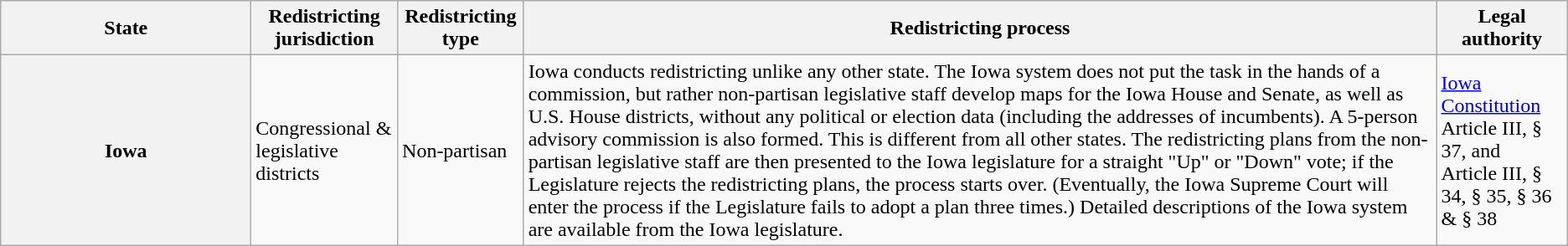<table class="wikitable">
<tr>
<th scope="col" style="width:12em;">State</th>
<th scope="col">Redistricting jurisdiction</th>
<th scope="col">Redistricting type</th>
<th scope="col">Redistricting process</th>
<th scope="col">Legal authority</th>
</tr>
<tr>
<th scope="row">Iowa</th>
<td>Congressional & legislative districts</td>
<td>Non-partisan</td>
<td>Iowa conducts redistricting unlike any other state. The Iowa system does not put the task in the hands of a commission, but rather non-partisan legislative staff develop maps for the Iowa House and Senate, as well as U.S. House districts, without any political or election data (including the addresses of incumbents). A 5-person advisory commission is also formed. This is different from all other states. The redistricting plans from the non-partisan legislative staff are then presented to the Iowa legislature for a straight "Up" or "Down" vote; if the Legislature rejects the redistricting plans, the process starts over. (Eventually, the Iowa Supreme Court will enter the process if the Legislature fails to adopt a plan three times.) Detailed descriptions of the Iowa system are available from the Iowa legislature.</td>
<td><a href='#'>Iowa Constitution</a><br>Article III, § 37, and<br>Article III, § 34, § 35, § 36 & § 38</td>
</tr>
</table>
